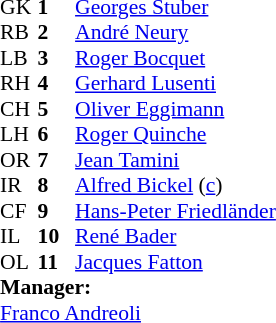<table cellspacing="0" cellpadding="0" style="font-size:90%; margin:auto;">
<tr>
<th width=25></th>
<th width=25></th>
</tr>
<tr>
<td>GK</td>
<td><strong>1</strong></td>
<td><a href='#'>Georges Stuber</a></td>
</tr>
<tr>
<td>RB</td>
<td><strong>2</strong></td>
<td><a href='#'>André Neury</a></td>
</tr>
<tr>
<td>LB</td>
<td><strong>3</strong></td>
<td><a href='#'>Roger Bocquet</a></td>
</tr>
<tr>
<td>RH</td>
<td><strong>4</strong></td>
<td><a href='#'>Gerhard Lusenti</a></td>
</tr>
<tr>
<td>CH</td>
<td><strong>5</strong></td>
<td><a href='#'>Oliver Eggimann</a></td>
</tr>
<tr>
<td>LH</td>
<td><strong>6</strong></td>
<td><a href='#'>Roger Quinche</a></td>
</tr>
<tr>
<td>OR</td>
<td><strong>7</strong></td>
<td><a href='#'>Jean Tamini</a></td>
</tr>
<tr>
<td>IR</td>
<td><strong>8</strong></td>
<td><a href='#'>Alfred Bickel</a> (<a href='#'>c</a>)</td>
</tr>
<tr>
<td>CF</td>
<td><strong>9</strong></td>
<td><a href='#'>Hans-Peter Friedländer</a></td>
</tr>
<tr>
<td>IL</td>
<td><strong>10</strong></td>
<td><a href='#'>René Bader</a></td>
</tr>
<tr>
<td>OL</td>
<td><strong>11</strong></td>
<td><a href='#'>Jacques Fatton</a></td>
</tr>
<tr>
<td colspan=3><strong>Manager:</strong></td>
</tr>
<tr>
<td colspan=4><a href='#'>Franco Andreoli</a></td>
</tr>
</table>
